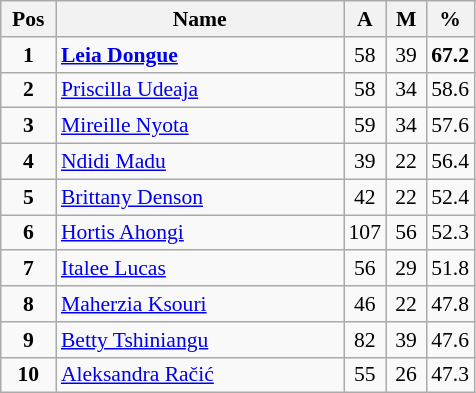<table class="wikitable" style="text-align:center; font-size:90%;">
<tr>
<th width=30px>Pos</th>
<th width=185px>Name</th>
<th width=20px>A</th>
<th width=20px>M</th>
<th width=25px>%</th>
</tr>
<tr>
<td><strong>1</strong></td>
<td align=left> <strong><a href='#'>Leia Dongue</a></strong></td>
<td align=center>58</td>
<td align=center>39</td>
<td align=center><strong>67.2</strong></td>
</tr>
<tr>
<td><strong>2</strong></td>
<td align=left> <a href='#'>Priscilla Udeaja</a></td>
<td align=center>58</td>
<td align=center>34</td>
<td align=center>58.6</td>
</tr>
<tr>
<td><strong>3</strong></td>
<td align=left> <a href='#'>Mireille Nyota</a></td>
<td align=center>59</td>
<td align=center>34</td>
<td align=center>57.6</td>
</tr>
<tr>
<td><strong>4</strong></td>
<td align=left> <a href='#'>Ndidi Madu</a></td>
<td align=center>39</td>
<td align=center>22</td>
<td>56.4</td>
</tr>
<tr>
<td><strong>5</strong></td>
<td align=left> <a href='#'>Brittany Denson</a></td>
<td align=center>42</td>
<td align=center>22</td>
<td align=center>52.4</td>
</tr>
<tr>
<td><strong>6</strong></td>
<td align=left> <a href='#'>Hortis Ahongi</a></td>
<td align=center>107</td>
<td align=center>56</td>
<td align=center>52.3</td>
</tr>
<tr>
<td><strong>7</strong></td>
<td align=left> <a href='#'>Italee Lucas</a></td>
<td align=center>56</td>
<td align=center>29</td>
<td align=center>51.8</td>
</tr>
<tr>
<td><strong>8</strong></td>
<td align=left> <a href='#'>Maherzia Ksouri</a></td>
<td align=center>46</td>
<td align=center>22</td>
<td align=center>47.8</td>
</tr>
<tr>
<td><strong>9</strong></td>
<td align=left> <a href='#'>Betty Tshiniangu</a></td>
<td align=center>82</td>
<td align=center>39</td>
<td align=center>47.6</td>
</tr>
<tr>
<td><strong>10</strong></td>
<td align=left> <a href='#'>Aleksandra Račić</a></td>
<td align=center>55</td>
<td align=center>26</td>
<td align=center>47.3</td>
</tr>
</table>
